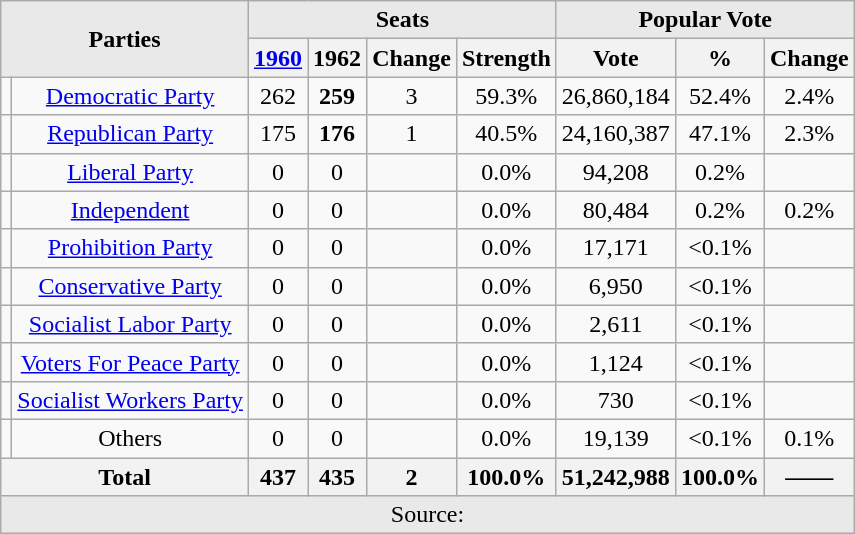<table class=wikitable style="text-align:center">
<tr>
<th style="background-color:#E9E9E9" colspan=2 rowspan=2>Parties</th>
<th style="background-color:#E9E9E9" colspan=4>Seats</th>
<th style="background-color:#E9E9E9" colspan=3>Popular Vote</th>
</tr>
<tr>
<th><a href='#'>1960</a></th>
<th><strong>1962</strong></th>
<th>Change</th>
<th>Strength</th>
<th>Vote</th>
<th>%</th>
<th>Change</th>
</tr>
<tr>
<td></td>
<td><a href='#'>Democratic Party</a></td>
<td>262</td>
<td><strong>259</strong></td>
<td> 3</td>
<td>59.3%</td>
<td>26,860,184</td>
<td>52.4%</td>
<td> 2.4%</td>
</tr>
<tr>
<td></td>
<td><a href='#'>Republican Party</a></td>
<td>175</td>
<td><strong>176</strong></td>
<td> 1</td>
<td>40.5%</td>
<td>24,160,387</td>
<td>47.1%</td>
<td> 2.3%</td>
</tr>
<tr>
<td></td>
<td><a href='#'>Liberal Party</a></td>
<td>0</td>
<td>0</td>
<td></td>
<td>0.0%</td>
<td>94,208</td>
<td>0.2%</td>
<td></td>
</tr>
<tr>
<td></td>
<td><a href='#'>Independent</a></td>
<td>0</td>
<td>0</td>
<td></td>
<td>0.0%</td>
<td>80,484</td>
<td>0.2%</td>
<td> 0.2%</td>
</tr>
<tr>
<td></td>
<td><a href='#'>Prohibition Party</a></td>
<td>0</td>
<td>0</td>
<td></td>
<td>0.0%</td>
<td>17,171</td>
<td><0.1%</td>
<td></td>
</tr>
<tr>
<td></td>
<td><a href='#'>Conservative Party</a></td>
<td>0</td>
<td>0</td>
<td></td>
<td>0.0%</td>
<td>6,950</td>
<td><0.1%</td>
<td></td>
</tr>
<tr>
<td></td>
<td><a href='#'>Socialist Labor Party</a></td>
<td>0</td>
<td>0</td>
<td></td>
<td>0.0%</td>
<td>2,611</td>
<td><0.1%</td>
<td></td>
</tr>
<tr>
<td></td>
<td><a href='#'>Voters For Peace Party</a></td>
<td>0</td>
<td>0</td>
<td></td>
<td>0.0%</td>
<td>1,124</td>
<td><0.1%</td>
<td></td>
</tr>
<tr>
<td></td>
<td><a href='#'>Socialist Workers Party</a></td>
<td>0</td>
<td>0</td>
<td></td>
<td>0.0%</td>
<td>730</td>
<td><0.1%</td>
<td></td>
</tr>
<tr>
<td></td>
<td>Others</td>
<td>0</td>
<td>0</td>
<td></td>
<td>0.0%</td>
<td>19,139</td>
<td><0.1%</td>
<td> 0.1%</td>
</tr>
<tr>
<th colspan=2 width=100>Total</th>
<th>437</th>
<th>435</th>
<th> 2</th>
<th>100.0%</th>
<th>51,242,988</th>
<th>100.0%</th>
<th>——</th>
</tr>
<tr bgcolor=E9E9E9>
<td colspan=9>Source: </td>
</tr>
</table>
